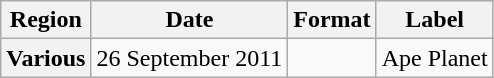<table class="wikitable plainrowheaders">
<tr>
<th scope="col">Region</th>
<th scope="col">Date</th>
<th scope="col">Format</th>
<th scope="col">Label</th>
</tr>
<tr>
<th scope="row">Various</th>
<td>26 September 2011</td>
<td></td>
<td>Ape Planet</td>
</tr>
</table>
